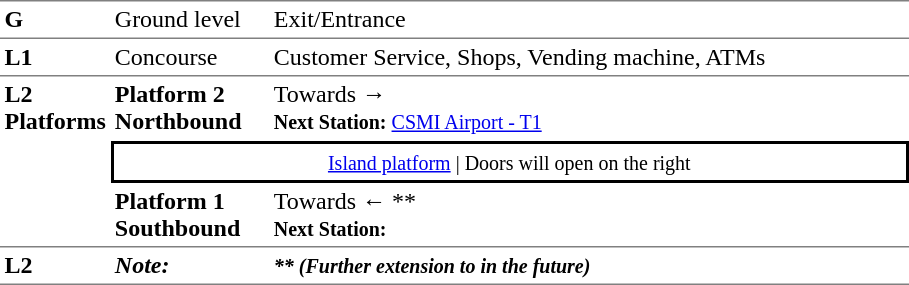<table table border=0 cellspacing=0 cellpadding=3>
<tr>
<td style="border-top:solid 1px gray;border-bottom:solid 1px gray;" width=50 valign=top><strong>G</strong></td>
<td style="border-top:solid 1px gray;border-bottom:solid 1px gray;" width=85 valign=top>Ground level</td>
<td style="border-top:solid 1px gray;border-bottom:solid 1px gray;" width=400 valign=top>Exit/Entrance</td>
</tr>
<tr>
<td style="border-bottom:solid 1px gray;"><strong>L1</strong></td>
<td style="border-bottom:solid 1px gray;">Concourse</td>
<td style="border-bottom:solid 1px gray;">Customer Service, Shops, Vending machine, ATMs</td>
</tr>
<tr>
<td style="border-bottom:solid 1px gray;" width=50 rowspan=3 valign=top><strong>L2<br>Platforms</strong></td>
<td style="border-bottom:solid 1px white;" width=85><span><strong>Platform 2</strong><br><strong>Northbound</strong></span></td>
<td style="border-bottom:solid 1px white;" width=400>Towards → <br><small><strong>Next Station:</strong> <a href='#'>CSMI Airport - T1</a></small></td>
</tr>
<tr>
<td style="border-top:solid 2px black;border-right:solid 2px black;border-left:solid 2px black;border-bottom:solid 2px black;text-align:center;" colspan=2><small><a href='#'>Island platform</a> | Doors will open on the right </small></td>
</tr>
<tr>
<td style="border-bottom:solid 1px gray;" width=50><span><strong>Platform 1</strong><br><strong>Southbound</strong></span></td>
<td style="border-bottom:solid 1px gray;" width="400">Towards ←  **<br><small><strong>Next Station:</strong> </small></td>
</tr>
<tr>
<td style="border-bottom:solid 1px gray;" width="50" valign="top"><strong>L2</strong></td>
<td style="border-bottom:solid 1px gray;" width="100" valign="top"><strong><em>Note:</em></strong></td>
<td style="border-bottom:solid 1px gray;" width="420" valign="top"><strong><em><small>** (Further extension to  in the future)</small></em></strong></td>
</tr>
<tr>
</tr>
</table>
